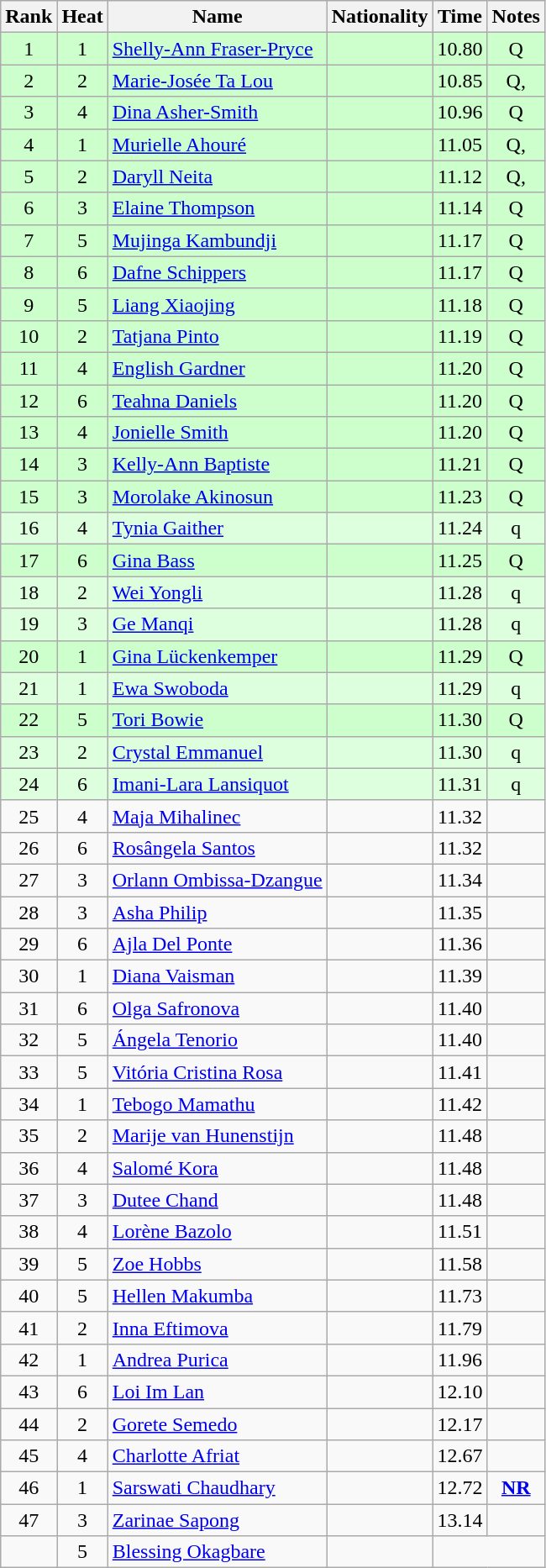<table class="wikitable sortable" style="text-align:center">
<tr>
<th>Rank</th>
<th>Heat</th>
<th>Name</th>
<th>Nationality</th>
<th>Time</th>
<th>Notes</th>
</tr>
<tr bgcolor=ccffcc>
<td>1</td>
<td>1</td>
<td align=left><a href='#'>Shelly-Ann Fraser-Pryce</a></td>
<td align=left></td>
<td>10.80</td>
<td>Q</td>
</tr>
<tr bgcolor=ccffcc>
<td>2</td>
<td>2</td>
<td align=left><a href='#'>Marie-Josée Ta Lou</a></td>
<td align=left></td>
<td>10.85</td>
<td>Q, </td>
</tr>
<tr bgcolor=ccffcc>
<td>3</td>
<td>4</td>
<td align=left><a href='#'>Dina Asher-Smith</a></td>
<td align=left></td>
<td>10.96</td>
<td>Q</td>
</tr>
<tr bgcolor=ccffcc>
<td>4</td>
<td>1</td>
<td align=left><a href='#'>Murielle Ahouré</a></td>
<td align=left></td>
<td>11.05</td>
<td>Q, </td>
</tr>
<tr bgcolor=ccffcc>
<td>5</td>
<td>2</td>
<td align=left><a href='#'>Daryll Neita</a></td>
<td align=left></td>
<td>11.12</td>
<td>Q, </td>
</tr>
<tr bgcolor=ccffcc>
<td>6</td>
<td>3</td>
<td align=left><a href='#'>Elaine Thompson</a></td>
<td align=left></td>
<td>11.14</td>
<td>Q</td>
</tr>
<tr bgcolor=ccffcc>
<td>7</td>
<td>5</td>
<td align=left><a href='#'>Mujinga Kambundji</a></td>
<td align=left></td>
<td>11.17</td>
<td>Q</td>
</tr>
<tr bgcolor=ccffcc>
<td>8</td>
<td>6</td>
<td align=left><a href='#'>Dafne Schippers</a></td>
<td align=left></td>
<td>11.17</td>
<td>Q</td>
</tr>
<tr bgcolor=ccffcc>
<td>9</td>
<td>5</td>
<td align=left><a href='#'>Liang Xiaojing</a></td>
<td align=left></td>
<td>11.18</td>
<td>Q</td>
</tr>
<tr bgcolor=ccffcc>
<td>10</td>
<td>2</td>
<td align=left><a href='#'>Tatjana Pinto</a></td>
<td align=left></td>
<td>11.19</td>
<td>Q</td>
</tr>
<tr bgcolor=ccffcc>
<td>11</td>
<td>4</td>
<td align=left><a href='#'>English Gardner</a></td>
<td align=left></td>
<td>11.20</td>
<td>Q</td>
</tr>
<tr bgcolor=ccffcc>
<td>12</td>
<td>6</td>
<td align=left><a href='#'>Teahna Daniels</a></td>
<td align=left></td>
<td>11.20</td>
<td>Q</td>
</tr>
<tr bgcolor=ccffcc>
<td>13</td>
<td>4</td>
<td align=left><a href='#'>Jonielle Smith</a></td>
<td align=left></td>
<td>11.20</td>
<td>Q</td>
</tr>
<tr bgcolor=ccffcc>
<td>14</td>
<td>3</td>
<td align=left><a href='#'>Kelly-Ann Baptiste</a></td>
<td align=left></td>
<td>11.21</td>
<td>Q</td>
</tr>
<tr bgcolor=ccffcc>
<td>15</td>
<td>3</td>
<td align=left><a href='#'>Morolake Akinosun</a></td>
<td align=left></td>
<td>11.23</td>
<td>Q</td>
</tr>
<tr bgcolor=ddffdd>
<td>16</td>
<td>4</td>
<td align=left><a href='#'>Tynia Gaither</a></td>
<td align=left></td>
<td>11.24</td>
<td>q</td>
</tr>
<tr bgcolor=ccffcc>
<td>17</td>
<td>6</td>
<td align=left><a href='#'>Gina Bass</a></td>
<td align=left></td>
<td>11.25</td>
<td>Q</td>
</tr>
<tr bgcolor=ddffdd>
<td>18</td>
<td>2</td>
<td align=left><a href='#'>Wei Yongli</a></td>
<td align=left></td>
<td>11.28</td>
<td>q</td>
</tr>
<tr bgcolor=ddffdd>
<td>19</td>
<td>3</td>
<td align=left><a href='#'>Ge Manqi</a></td>
<td align=left></td>
<td>11.28</td>
<td>q</td>
</tr>
<tr bgcolor=ccffcc>
<td>20</td>
<td>1</td>
<td align=left><a href='#'>Gina Lückenkemper</a></td>
<td align=left></td>
<td>11.29</td>
<td>Q</td>
</tr>
<tr bgcolor=ddffdd>
<td>21</td>
<td>1</td>
<td align=left><a href='#'>Ewa Swoboda</a></td>
<td align=left></td>
<td>11.29</td>
<td>q</td>
</tr>
<tr bgcolor=ccffcc>
<td>22</td>
<td>5</td>
<td align=left><a href='#'>Tori Bowie</a></td>
<td align=left></td>
<td>11.30</td>
<td>Q</td>
</tr>
<tr bgcolor=ddffdd>
<td>23</td>
<td>2</td>
<td align=left><a href='#'>Crystal Emmanuel</a></td>
<td align=left></td>
<td>11.30</td>
<td>q</td>
</tr>
<tr bgcolor=ddffdd>
<td>24</td>
<td>6</td>
<td align=left><a href='#'>Imani-Lara Lansiquot</a></td>
<td align=left></td>
<td>11.31</td>
<td>q</td>
</tr>
<tr>
<td>25</td>
<td>4</td>
<td align=left><a href='#'>Maja Mihalinec</a></td>
<td align=left></td>
<td>11.32</td>
<td></td>
</tr>
<tr>
<td>26</td>
<td>6</td>
<td align=left><a href='#'>Rosângela Santos</a></td>
<td align=left></td>
<td>11.32</td>
<td></td>
</tr>
<tr>
<td>27</td>
<td>3</td>
<td align=left><a href='#'>Orlann Ombissa-Dzangue</a></td>
<td align=left></td>
<td>11.34</td>
<td></td>
</tr>
<tr>
<td>28</td>
<td>3</td>
<td align=left><a href='#'>Asha Philip</a></td>
<td align=left></td>
<td>11.35</td>
<td></td>
</tr>
<tr>
<td>29</td>
<td>6</td>
<td align=left><a href='#'>Ajla Del Ponte</a></td>
<td align=left></td>
<td>11.36</td>
<td></td>
</tr>
<tr>
<td>30</td>
<td>1</td>
<td align=left><a href='#'>Diana Vaisman</a></td>
<td align=left></td>
<td>11.39</td>
<td></td>
</tr>
<tr>
<td>31</td>
<td>6</td>
<td align=left><a href='#'>Olga Safronova</a></td>
<td align=left></td>
<td>11.40</td>
<td></td>
</tr>
<tr>
<td>32</td>
<td>5</td>
<td align=left><a href='#'>Ángela Tenorio</a></td>
<td align=left></td>
<td>11.40</td>
<td></td>
</tr>
<tr>
<td>33</td>
<td>5</td>
<td align=left><a href='#'>Vitória Cristina Rosa</a></td>
<td align=left></td>
<td>11.41</td>
<td></td>
</tr>
<tr>
<td>34</td>
<td>1</td>
<td align=left><a href='#'>Tebogo Mamathu</a></td>
<td align=left></td>
<td>11.42</td>
<td></td>
</tr>
<tr>
<td>35</td>
<td>2</td>
<td align=left><a href='#'>Marije van Hunenstijn</a></td>
<td align=left></td>
<td>11.48</td>
<td></td>
</tr>
<tr>
<td>36</td>
<td>4</td>
<td align=left><a href='#'>Salomé Kora</a></td>
<td align=left></td>
<td>11.48</td>
<td></td>
</tr>
<tr>
<td>37</td>
<td>3</td>
<td align=left><a href='#'>Dutee Chand</a></td>
<td align=left></td>
<td>11.48</td>
<td></td>
</tr>
<tr>
<td>38</td>
<td>4</td>
<td align=left><a href='#'>Lorène Bazolo</a></td>
<td align=left></td>
<td>11.51</td>
<td></td>
</tr>
<tr>
<td>39</td>
<td>5</td>
<td align=left><a href='#'>Zoe Hobbs</a></td>
<td align=left></td>
<td>11.58</td>
<td></td>
</tr>
<tr>
<td>40</td>
<td>5</td>
<td align=left><a href='#'>Hellen Makumba</a></td>
<td align=left></td>
<td>11.73</td>
<td></td>
</tr>
<tr>
<td>41</td>
<td>2</td>
<td align=left><a href='#'>Inna Eftimova</a></td>
<td align=left></td>
<td>11.79</td>
<td></td>
</tr>
<tr>
<td>42</td>
<td>1</td>
<td align=left><a href='#'>Andrea Purica</a></td>
<td align=left></td>
<td>11.96</td>
<td></td>
</tr>
<tr>
<td>43</td>
<td>6</td>
<td align=left><a href='#'>Loi Im Lan</a></td>
<td align=left></td>
<td>12.10</td>
<td></td>
</tr>
<tr>
<td>44</td>
<td>2</td>
<td align=left><a href='#'>Gorete Semedo</a></td>
<td align=left></td>
<td>12.17</td>
<td></td>
</tr>
<tr>
<td>45</td>
<td>4</td>
<td align=left><a href='#'>Charlotte Afriat</a></td>
<td align=left></td>
<td>12.67</td>
<td></td>
</tr>
<tr>
<td>46</td>
<td>1</td>
<td align=left><a href='#'>Sarswati Chaudhary</a></td>
<td align=left></td>
<td>12.72</td>
<td><strong><a href='#'>NR</a></strong></td>
</tr>
<tr>
<td>47</td>
<td>3</td>
<td align=left><a href='#'>Zarinae Sapong</a></td>
<td align=left></td>
<td>13.14</td>
<td></td>
</tr>
<tr>
<td></td>
<td>5</td>
<td align=left><a href='#'>Blessing Okagbare</a></td>
<td align=left></td>
<td colspan=2></td>
</tr>
</table>
